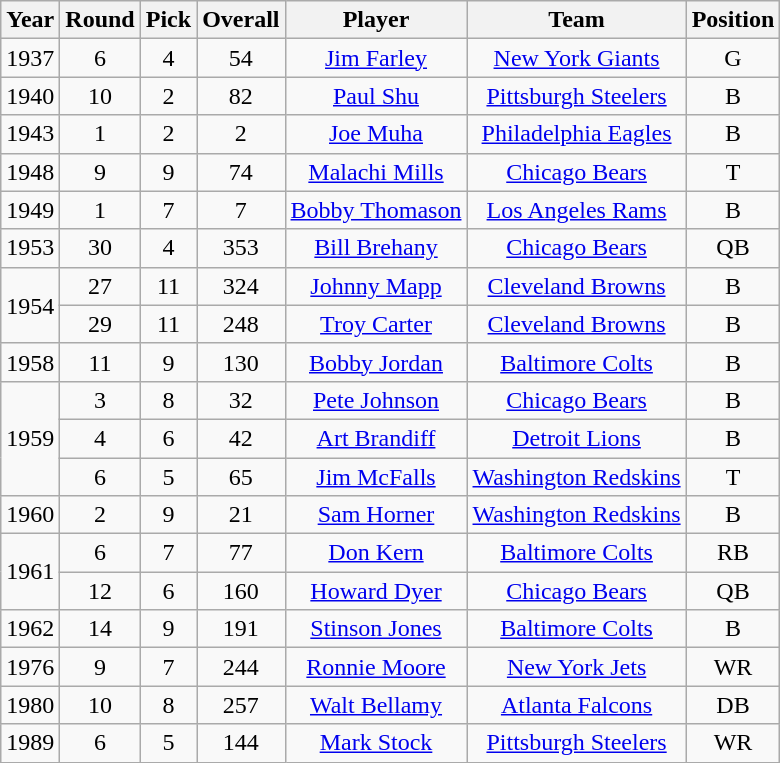<table class="wikitable sortable" style="text-align: center;">
<tr>
<th>Year</th>
<th>Round</th>
<th>Pick</th>
<th>Overall</th>
<th>Player</th>
<th>Team</th>
<th>Position</th>
</tr>
<tr>
<td>1937</td>
<td>6</td>
<td>4</td>
<td>54</td>
<td><a href='#'>Jim Farley</a></td>
<td><a href='#'>New York Giants</a></td>
<td>G</td>
</tr>
<tr>
<td>1940</td>
<td>10</td>
<td>2</td>
<td>82</td>
<td><a href='#'>Paul Shu</a></td>
<td><a href='#'>Pittsburgh Steelers</a></td>
<td>B</td>
</tr>
<tr>
<td>1943</td>
<td>1</td>
<td>2</td>
<td>2</td>
<td><a href='#'>Joe Muha</a></td>
<td><a href='#'>Philadelphia Eagles</a></td>
<td>B</td>
</tr>
<tr>
<td>1948</td>
<td>9</td>
<td>9</td>
<td>74</td>
<td><a href='#'>Malachi Mills</a></td>
<td><a href='#'>Chicago Bears</a></td>
<td>T</td>
</tr>
<tr>
<td>1949</td>
<td>1</td>
<td>7</td>
<td>7</td>
<td><a href='#'>Bobby Thomason</a></td>
<td><a href='#'>Los Angeles Rams</a></td>
<td>B</td>
</tr>
<tr>
<td>1953</td>
<td>30</td>
<td>4</td>
<td>353</td>
<td><a href='#'>Bill Brehany</a></td>
<td><a href='#'>Chicago Bears</a></td>
<td>QB</td>
</tr>
<tr>
<td rowspan="2">1954</td>
<td>27</td>
<td>11</td>
<td>324</td>
<td><a href='#'>Johnny Mapp</a></td>
<td><a href='#'>Cleveland Browns</a></td>
<td>B</td>
</tr>
<tr>
<td>29</td>
<td>11</td>
<td>248</td>
<td><a href='#'>Troy Carter</a></td>
<td><a href='#'>Cleveland Browns</a></td>
<td>B</td>
</tr>
<tr>
<td>1958</td>
<td>11</td>
<td>9</td>
<td>130</td>
<td><a href='#'>Bobby Jordan</a></td>
<td><a href='#'>Baltimore Colts</a></td>
<td>B</td>
</tr>
<tr>
<td rowspan="3">1959</td>
<td>3</td>
<td>8</td>
<td>32</td>
<td><a href='#'>Pete Johnson</a></td>
<td><a href='#'>Chicago Bears</a></td>
<td>B</td>
</tr>
<tr>
<td>4</td>
<td>6</td>
<td>42</td>
<td><a href='#'>Art Brandiff</a></td>
<td><a href='#'>Detroit Lions</a></td>
<td>B</td>
</tr>
<tr>
<td>6</td>
<td>5</td>
<td>65</td>
<td><a href='#'>Jim McFalls</a></td>
<td><a href='#'>Washington Redskins</a></td>
<td>T</td>
</tr>
<tr>
<td>1960</td>
<td>2</td>
<td>9</td>
<td>21</td>
<td><a href='#'>Sam Horner</a></td>
<td><a href='#'>Washington Redskins</a></td>
<td>B</td>
</tr>
<tr>
<td rowspan="2">1961</td>
<td>6</td>
<td>7</td>
<td>77</td>
<td><a href='#'>Don Kern</a></td>
<td><a href='#'>Baltimore Colts</a></td>
<td>RB</td>
</tr>
<tr>
<td>12</td>
<td>6</td>
<td>160</td>
<td><a href='#'>Howard Dyer</a></td>
<td><a href='#'>Chicago Bears</a></td>
<td>QB</td>
</tr>
<tr>
<td>1962</td>
<td>14</td>
<td>9</td>
<td>191</td>
<td><a href='#'>Stinson Jones</a></td>
<td><a href='#'>Baltimore Colts</a></td>
<td>B</td>
</tr>
<tr>
<td>1976</td>
<td>9</td>
<td>7</td>
<td>244</td>
<td><a href='#'>Ronnie Moore</a></td>
<td><a href='#'>New York Jets</a></td>
<td>WR</td>
</tr>
<tr>
<td>1980</td>
<td>10</td>
<td>8</td>
<td>257</td>
<td><a href='#'>Walt Bellamy</a></td>
<td><a href='#'>Atlanta Falcons</a></td>
<td>DB</td>
</tr>
<tr>
<td>1989</td>
<td>6</td>
<td>5</td>
<td>144</td>
<td><a href='#'>Mark Stock</a></td>
<td><a href='#'>Pittsburgh Steelers</a></td>
<td>WR</td>
</tr>
</table>
